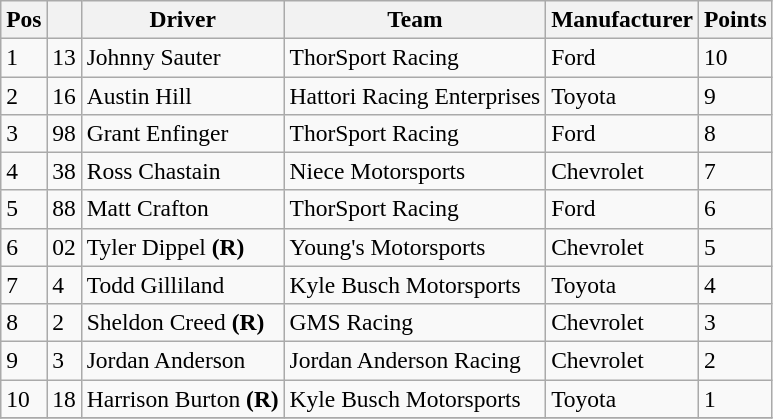<table class="wikitable" style="font-size:98%">
<tr>
<th>Pos</th>
<th></th>
<th>Driver</th>
<th>Team</th>
<th>Manufacturer</th>
<th>Points</th>
</tr>
<tr>
<td>1</td>
<td>13</td>
<td>Johnny Sauter</td>
<td>ThorSport Racing</td>
<td>Ford</td>
<td>10</td>
</tr>
<tr>
<td>2</td>
<td>16</td>
<td>Austin Hill</td>
<td>Hattori Racing Enterprises</td>
<td>Toyota</td>
<td>9</td>
</tr>
<tr>
<td>3</td>
<td>98</td>
<td>Grant Enfinger</td>
<td>ThorSport Racing</td>
<td>Ford</td>
<td>8</td>
</tr>
<tr>
<td>4</td>
<td>38</td>
<td>Ross Chastain</td>
<td>Niece Motorsports</td>
<td>Chevrolet</td>
<td>7</td>
</tr>
<tr>
<td>5</td>
<td>88</td>
<td>Matt Crafton</td>
<td>ThorSport Racing</td>
<td>Ford</td>
<td>6</td>
</tr>
<tr>
<td>6</td>
<td>02</td>
<td>Tyler Dippel <strong>(R)</strong></td>
<td>Young's Motorsports</td>
<td>Chevrolet</td>
<td>5</td>
</tr>
<tr>
<td>7</td>
<td>4</td>
<td>Todd Gilliland</td>
<td>Kyle Busch Motorsports</td>
<td>Toyota</td>
<td>4</td>
</tr>
<tr>
<td>8</td>
<td>2</td>
<td>Sheldon Creed <strong>(R)</strong></td>
<td>GMS Racing</td>
<td>Chevrolet</td>
<td>3</td>
</tr>
<tr>
<td>9</td>
<td>3</td>
<td>Jordan Anderson</td>
<td>Jordan Anderson Racing</td>
<td>Chevrolet</td>
<td>2</td>
</tr>
<tr>
<td>10</td>
<td>18</td>
<td>Harrison Burton <strong>(R)</strong></td>
<td>Kyle Busch Motorsports</td>
<td>Toyota</td>
<td>1</td>
</tr>
<tr>
</tr>
</table>
